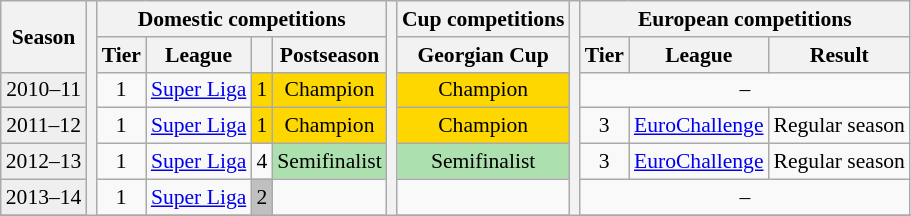<table class="wikitable" style="font-size:90%; text-align:center">
<tr bgcolor=>
<th rowspan=2>Season</th>
<th rowspan=10 bgcolor=ffffff></th>
<th colspan=4>Domestic competitions</th>
<th rowspan=10 bgcolor=ffffff></th>
<th colspan=1>Cup competitions</th>
<th rowspan=10 bgcolor=ffffff></th>
<th colspan=3>European competitions</th>
</tr>
<tr>
<th>Tier</th>
<th>League</th>
<th></th>
<th>Postseason</th>
<th>Georgian Cup</th>
<th>Tier</th>
<th>League</th>
<th>Result</th>
</tr>
<tr>
<td style="background:#efefef;">2010–11</td>
<td align=center>1</td>
<td><a href='#'>Super Liga</a></td>
<td align="center" style="background:gold">1</td>
<td style="background:gold">Champion</td>
<td style="background:gold">Champion</td>
<td colspan=3>–</td>
</tr>
<tr>
<td style="background:#efefef;">2011–12</td>
<td align=center>1</td>
<td><a href='#'>Super Liga</a></td>
<td align="center" style="background:gold">1</td>
<td style="background:gold">Champion</td>
<td style="background:gold">Champion</td>
<td>3</td>
<td><a href='#'>EuroChallenge</a></td>
<td>Regular season</td>
</tr>
<tr>
<td style="background:#efefef;">2012–13</td>
<td align=center>1</td>
<td><a href='#'>Super Liga</a></td>
<td align="center">4</td>
<td style="background:#ACE1AF">Semifinalist</td>
<td style="background:#ACE1AF">Semifinalist</td>
<td>3</td>
<td><a href='#'>EuroChallenge</a></td>
<td>Regular season</td>
</tr>
<tr>
<td style="background:#efefef;">2013–14</td>
<td align=center>1</td>
<td><a href='#'>Super Liga</a></td>
<td align="center" style="background:silver">2</td>
<td></td>
<td></td>
<td colspan=3>–</td>
</tr>
<tr>
</tr>
</table>
